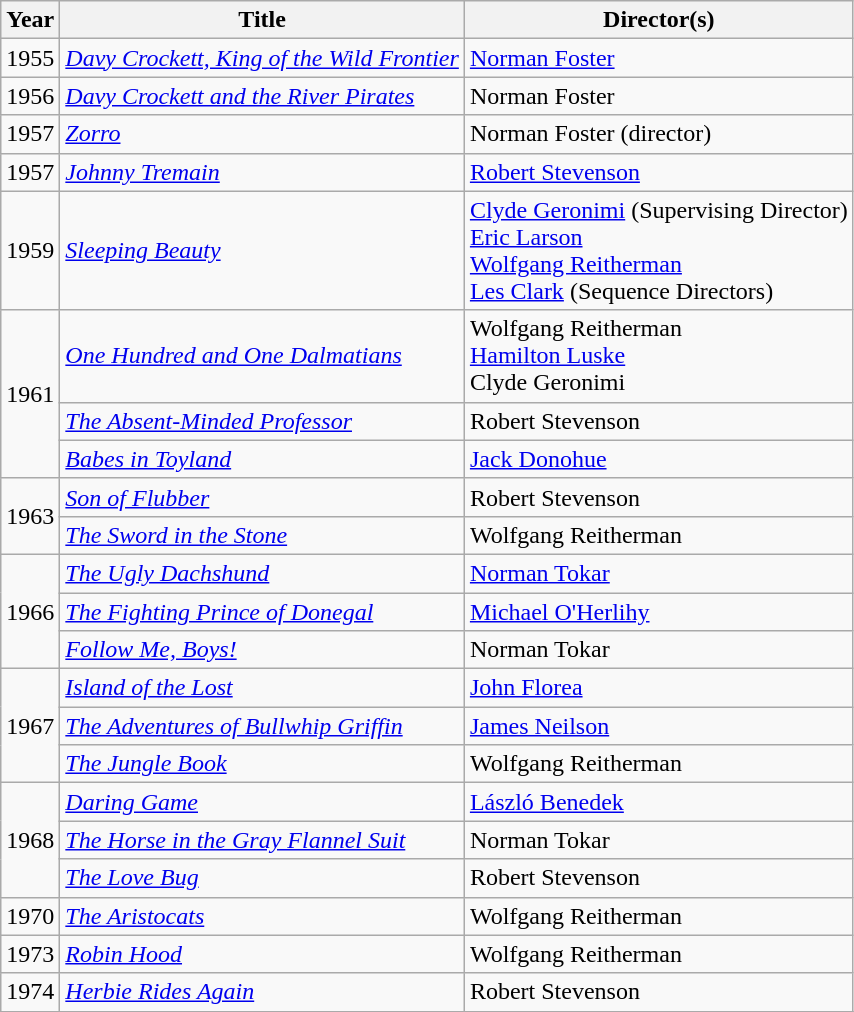<table class="wikitable plainrowheaders">
<tr>
<th>Year</th>
<th>Title</th>
<th>Director(s)</th>
</tr>
<tr>
<td>1955</td>
<td><em><a href='#'>Davy Crockett, King of the Wild Frontier</a></em></td>
<td><a href='#'>Norman Foster</a></td>
</tr>
<tr>
<td>1956</td>
<td><em><a href='#'>Davy Crockett and the River Pirates</a></em></td>
<td>Norman Foster</td>
</tr>
<tr>
<td>1957</td>
<td><em><a href='#'>Zorro</a></em></td>
<td>Norman Foster (director)</td>
</tr>
<tr>
<td>1957</td>
<td><em><a href='#'>Johnny Tremain</a></em></td>
<td><a href='#'>Robert Stevenson</a></td>
</tr>
<tr>
<td>1959</td>
<td><em><a href='#'>Sleeping Beauty</a></em></td>
<td><a href='#'>Clyde Geronimi</a> (Supervising Director)<br><a href='#'>Eric Larson</a><br><a href='#'>Wolfgang Reitherman</a><br><a href='#'>Les Clark</a> (Sequence Directors)</td>
</tr>
<tr>
<td rowspan="3">1961</td>
<td><em><a href='#'>One Hundred and One Dalmatians</a></em></td>
<td>Wolfgang Reitherman<br><a href='#'>Hamilton Luske</a><br>Clyde Geronimi</td>
</tr>
<tr>
<td><em><a href='#'>The Absent-Minded Professor</a></em></td>
<td>Robert Stevenson</td>
</tr>
<tr>
<td><em><a href='#'>Babes in Toyland</a></em></td>
<td><a href='#'>Jack Donohue</a></td>
</tr>
<tr>
<td rowspan="2">1963</td>
<td><em><a href='#'>Son of Flubber</a></em></td>
<td>Robert Stevenson</td>
</tr>
<tr>
<td><em><a href='#'>The Sword in the Stone</a></em></td>
<td>Wolfgang Reitherman</td>
</tr>
<tr>
<td rowspan="3">1966</td>
<td><em><a href='#'>The Ugly Dachshund</a></em></td>
<td><a href='#'>Norman Tokar</a></td>
</tr>
<tr>
<td><em><a href='#'>The Fighting Prince of Donegal</a></em></td>
<td><a href='#'>Michael O'Herlihy</a></td>
</tr>
<tr>
<td><em><a href='#'>Follow Me, Boys!</a></em></td>
<td>Norman Tokar</td>
</tr>
<tr>
<td rowspan="3">1967</td>
<td><em><a href='#'>Island of the Lost</a></em></td>
<td><a href='#'>John Florea</a></td>
</tr>
<tr>
<td><em><a href='#'>The Adventures of Bullwhip Griffin</a></em></td>
<td><a href='#'>James Neilson</a></td>
</tr>
<tr>
<td><em><a href='#'>The Jungle Book</a></em></td>
<td>Wolfgang Reitherman</td>
</tr>
<tr>
<td rowspan="3">1968</td>
<td><em><a href='#'>Daring Game</a></em></td>
<td><a href='#'>László Benedek</a></td>
</tr>
<tr>
<td><em><a href='#'>The Horse in the Gray Flannel Suit</a></em></td>
<td>Norman Tokar</td>
</tr>
<tr>
<td><em><a href='#'>The Love Bug</a></em></td>
<td>Robert Stevenson</td>
</tr>
<tr>
<td>1970</td>
<td><em><a href='#'>The Aristocats</a></em></td>
<td>Wolfgang Reitherman</td>
</tr>
<tr>
<td>1973</td>
<td><em><a href='#'>Robin Hood</a></em></td>
<td>Wolfgang Reitherman</td>
</tr>
<tr>
<td>1974</td>
<td><em><a href='#'>Herbie Rides Again</a></em></td>
<td>Robert Stevenson</td>
</tr>
<tr>
</tr>
</table>
